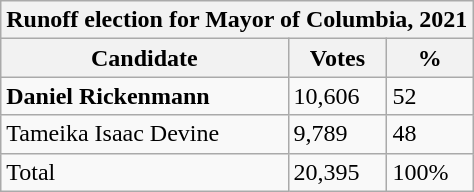<table class="wikitable">
<tr>
<th colspan="4">Runoff election for Mayor of Columbia, 2021</th>
</tr>
<tr>
<th>Candidate</th>
<th>Votes</th>
<th>%</th>
</tr>
<tr>
<td><strong>Daniel Rickenmann</strong></td>
<td>10,606</td>
<td>52</td>
</tr>
<tr>
<td>Tameika Isaac Devine</td>
<td>9,789</td>
<td>48</td>
</tr>
<tr>
<td>Total</td>
<td>20,395</td>
<td>100%</td>
</tr>
</table>
